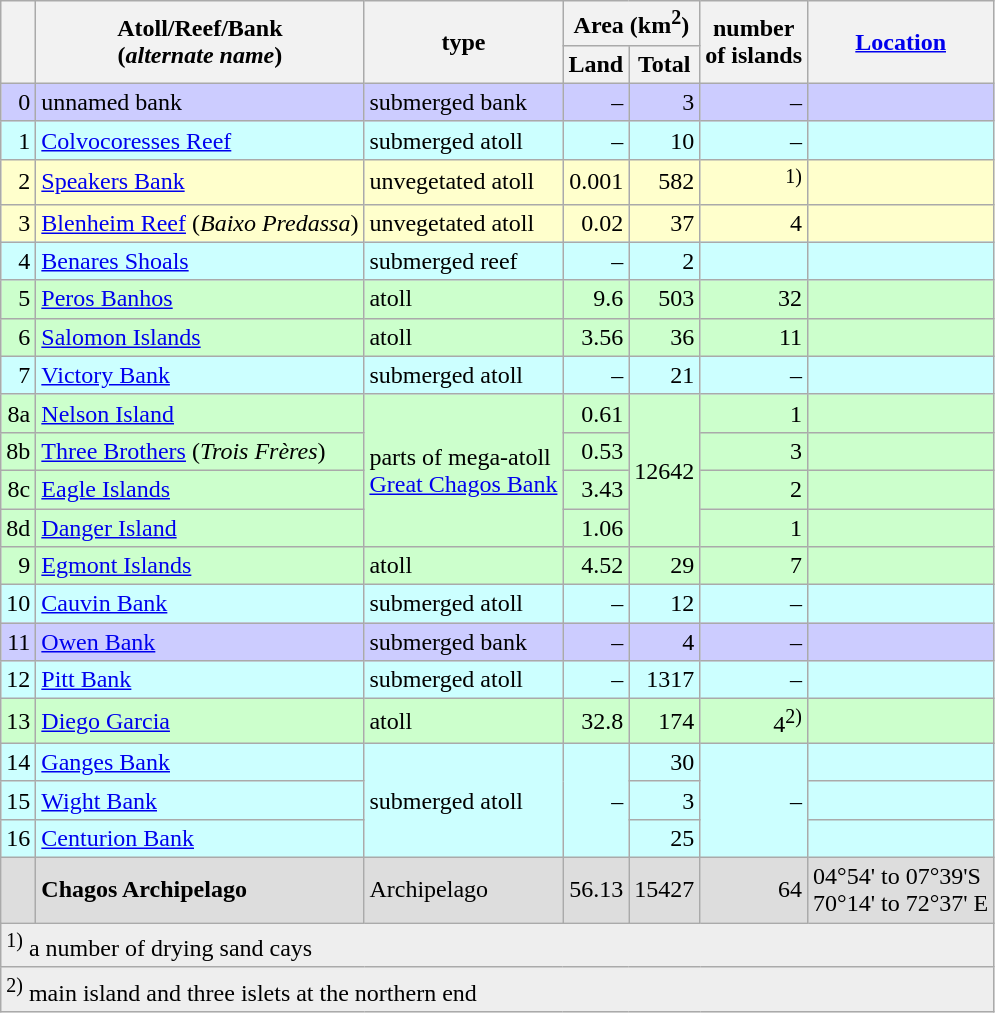<table class="wikitable">
<tr>
<th rowspan=2></th>
<th rowspan=2>Atoll/Reef/Bank <br>(<em>alternate name</em>)</th>
<th rowspan=2>type</th>
<th colspan=2>Area (km<sup>2</sup>)</th>
<th rowspan=2>number <br> of islands</th>
<th rowspan=2><a href='#'>Location</a></th>
</tr>
<tr>
<th>Land</th>
<th>Total</th>
</tr>
<tr style="background: #ccf">
<td align=right>0</td>
<td>unnamed bank</td>
<td>submerged bank</td>
<td align=right>–</td>
<td align=right>3</td>
<td align=right>–</td>
<td></td>
</tr>
<tr style="background: #cff">
<td align=right>1</td>
<td><a href='#'>Colvocoresses Reef</a></td>
<td>submerged atoll</td>
<td align=right>–</td>
<td align=right>10</td>
<td align=right>–</td>
<td></td>
</tr>
<tr style="background: #FFC;">
<td align=right>2</td>
<td><a href='#'>Speakers Bank</a></td>
<td>unvegetated atoll</td>
<td align=right>0.001</td>
<td align=right>582</td>
<td align=right><sup>1)</sup></td>
<td></td>
</tr>
<tr style="background: #FFC;">
<td align=right>3</td>
<td><a href='#'>Blenheim Reef</a> (<em>Baixo Predassa</em>)</td>
<td>unvegetated atoll</td>
<td align=right>0.02</td>
<td align=right>37</td>
<td align=right>4</td>
<td></td>
</tr>
<tr style="background: #CFF;">
<td align=right>4</td>
<td><a href='#'>Benares Shoals</a></td>
<td>submerged reef</td>
<td align=right>–</td>
<td align=right>2</td>
<td align=right></td>
<td></td>
</tr>
<tr style="background: #CFC;">
<td align=right>5</td>
<td><a href='#'>Peros Banhos</a></td>
<td>atoll</td>
<td align=right>9.6</td>
<td align=right>503</td>
<td align=right>32</td>
<td></td>
</tr>
<tr style="background: #CFC;">
<td align=right>6</td>
<td><a href='#'>Salomon Islands</a></td>
<td>atoll</td>
<td align=right>3.56</td>
<td td style="text-align:right;">36</td>
<td align=right>11</td>
<td></td>
</tr>
<tr style="background: #CFF;">
<td align=right>7</td>
<td><a href='#'>Victory Bank</a></td>
<td>submerged atoll</td>
<td align=right>–</td>
<td align=right>21</td>
<td align=right>–</td>
<td></td>
</tr>
<tr style="background: #CFC;">
<td align=right>8a</td>
<td><a href='#'>Nelson Island</a></td>
<td rowspan="4">parts of mega-atoll <br> <a href='#'>Great Chagos Bank</a></td>
<td align=right>0.61</td>
<td style="text-align:right;" rowspan="4">12642</td>
<td align=right>1</td>
<td></td>
</tr>
<tr style="background: #CFC;">
<td align=right>8b</td>
<td><a href='#'>Three Brothers</a> (<em>Trois Frères</em>)</td>
<td align=right>0.53</td>
<td align=right>3</td>
<td></td>
</tr>
<tr style="background: #CFC;">
<td align=right>8c</td>
<td><a href='#'>Eagle Islands</a></td>
<td td style="text-align:right;">3.43</td>
<td align=right>2</td>
<td></td>
</tr>
<tr style="background: #CFC;">
<td align=right>8d</td>
<td><a href='#'>Danger Island</a></td>
<td align=right>1.06</td>
<td align=right>1</td>
<td></td>
</tr>
<tr style="background: #CFC;">
<td align=right>9</td>
<td><a href='#'>Egmont Islands</a></td>
<td>atoll</td>
<td align=right>4.52</td>
<td align=right>29</td>
<td align=right>7</td>
<td></td>
</tr>
<tr style="background: #CFF;">
<td align=right>10</td>
<td><a href='#'>Cauvin Bank</a></td>
<td>submerged atoll</td>
<td align=right>–</td>
<td align=right>12</td>
<td align=right>–</td>
<td></td>
</tr>
<tr style="background: #CCF;">
<td align=right>11</td>
<td><a href='#'>Owen Bank</a></td>
<td>submerged bank</td>
<td align=right>–</td>
<td align=right>4</td>
<td align=right>–</td>
<td></td>
</tr>
<tr style="background: #CFF;">
<td align=right>12</td>
<td><a href='#'>Pitt Bank</a></td>
<td>submerged atoll</td>
<td align=right>–</td>
<td align=right>1317</td>
<td align=right>–</td>
<td></td>
</tr>
<tr style="background: #CFC;">
<td align=right>13</td>
<td><a href='#'>Diego Garcia</a></td>
<td>atoll</td>
<td align=right>32.8</td>
<td align=right>174</td>
<td align=right>4<sup>2)</sup></td>
<td></td>
</tr>
<tr style="background: #CFF;">
<td align=right>14</td>
<td><a href='#'>Ganges Bank</a></td>
<td rowspan=3>submerged atoll</td>
<td style="text-align:right;" rowspan="3">–</td>
<td align=right>30</td>
<td style="text-align:right;" rowspan="3">–</td>
<td></td>
</tr>
<tr style="background: #CFF;">
<td align=right>15</td>
<td><a href='#'>Wight Bank</a></td>
<td align=right>3</td>
<td></td>
</tr>
<tr style="background: #CFF;">
<td align=right>16</td>
<td><a href='#'>Centurion Bank</a></td>
<td align=right>25</td>
<td></td>
</tr>
<tr style="background: #DDD;">
<td align=right></td>
<td><strong>Chagos Archipelago</strong></td>
<td>Archipelago</td>
<td align=right>56.13</td>
<td align=right>15427</td>
<td align=right>64</td>
<td>04°54' to 07°39'S <br>70°14' to 72°37' E</td>
</tr>
<tr>
<td colspan="9" style="background:#eee;"><sup>1)</sup> a number of drying sand cays</td>
</tr>
<tr>
<td colspan="9" style="background:#eee;"><sup>2)</sup> main island and three islets at the northern end</td>
</tr>
</table>
